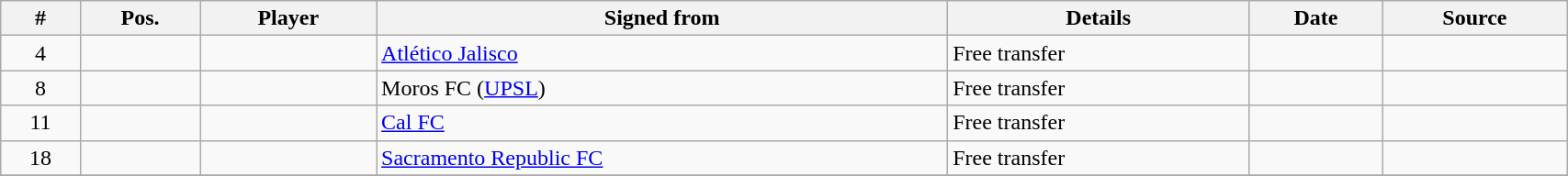<table class="wikitable sortable" style="width:90%; text-align:left;">
<tr>
<th>#</th>
<th>Pos.</th>
<th>Player</th>
<th>Signed from</th>
<th>Details</th>
<th>Date</th>
<th>Source</th>
</tr>
<tr>
<td align=center>4</td>
<td align=center></td>
<td></td>
<td> <a href='#'>Atlético Jalisco</a></td>
<td>Free transfer</td>
<td></td>
<td align=center></td>
</tr>
<tr>
<td align=center>8</td>
<td align=center></td>
<td></td>
<td> Moros FC (<a href='#'>UPSL</a>)</td>
<td>Free transfer</td>
<td></td>
<td align=center></td>
</tr>
<tr>
<td align=center>11</td>
<td align=center></td>
<td></td>
<td> <a href='#'>Cal FC</a></td>
<td>Free transfer</td>
<td></td>
<td align=center></td>
</tr>
<tr>
<td align=center>18</td>
<td align=center></td>
<td></td>
<td> <a href='#'>Sacramento Republic FC</a></td>
<td>Free transfer</td>
<td></td>
<td align=center></td>
</tr>
<tr>
</tr>
</table>
